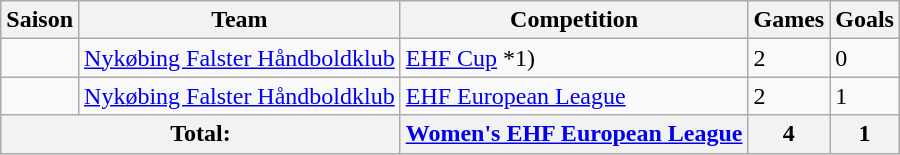<table class="wikitable sortable zebra">
<tr>
<th>Saison</th>
<th>Team</th>
<th>Competition</th>
<th>Games</th>
<th>Goals</th>
</tr>
<tr>
<td></td>
<td> <a href='#'>Nykøbing Falster Håndboldklub</a></td>
<td><a href='#'>EHF Cup</a> *1)</td>
<td>2</td>
<td>0</td>
</tr>
<tr>
<td></td>
<td> <a href='#'>Nykøbing Falster Håndboldklub</a></td>
<td><a href='#'>EHF European League</a></td>
<td>2</td>
<td>1</td>
</tr>
<tr>
<th colspan="2">Total:</th>
<th><a href='#'>Women's EHF European League</a></th>
<th>4</th>
<th>1</th>
</tr>
</table>
